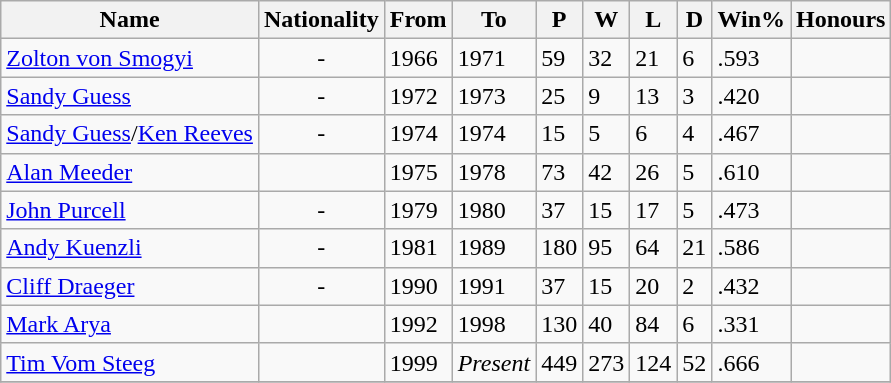<table class="wikitable" >
<tr>
<th>Name</th>
<th>Nationality</th>
<th>From</th>
<th class="unsortable">To</th>
<th>P</th>
<th>W</th>
<th>L</th>
<th>D</th>
<th>Win%</th>
<th class="unsortable">Honours</th>
</tr>
<tr>
<td align=left><a href='#'>Zolton von Smogyi</a></td>
<td align=center>-</td>
<td align=left>1966</td>
<td align=left>1971</td>
<td>59</td>
<td>32</td>
<td>21</td>
<td>6</td>
<td>.593</td>
<td></td>
</tr>
<tr>
<td align=left><a href='#'>Sandy Guess</a></td>
<td align=center>-</td>
<td align=left>1972</td>
<td align=left>1973</td>
<td>25</td>
<td>9</td>
<td>13</td>
<td>3</td>
<td>.420</td>
<td></td>
</tr>
<tr>
<td align=left><a href='#'>Sandy Guess</a>/<a href='#'>Ken Reeves</a></td>
<td align=center>-</td>
<td align=left>1974</td>
<td align=left>1974</td>
<td>15</td>
<td>5</td>
<td>6</td>
<td>4</td>
<td>.467</td>
<td></td>
</tr>
<tr>
<td align=left><a href='#'>Alan Meeder</a></td>
<td></td>
<td align=left>1975</td>
<td align=left>1978</td>
<td>73</td>
<td>42</td>
<td>26</td>
<td>5</td>
<td>.610</td>
<td></td>
</tr>
<tr>
<td align=left><a href='#'>John Purcell</a></td>
<td align=center>-</td>
<td align=left>1979</td>
<td align=left>1980</td>
<td>37</td>
<td>15</td>
<td>17</td>
<td>5</td>
<td>.473</td>
<td></td>
</tr>
<tr>
<td align=left><a href='#'>Andy Kuenzli</a></td>
<td align=center>-</td>
<td align=left>1981</td>
<td align=left>1989</td>
<td>180</td>
<td>95</td>
<td>64</td>
<td>21</td>
<td>.586</td>
<td></td>
</tr>
<tr>
<td align=left><a href='#'>Cliff Draeger</a></td>
<td align=center>-</td>
<td align=left>1990</td>
<td align=left>1991</td>
<td>37</td>
<td>15</td>
<td>20</td>
<td>2</td>
<td>.432</td>
<td></td>
</tr>
<tr>
<td align=left><a href='#'>Mark Arya</a></td>
<td></td>
<td align=left>1992</td>
<td align=left>1998</td>
<td>130</td>
<td>40</td>
<td>84</td>
<td>6</td>
<td>.331</td>
<td></td>
</tr>
<tr>
<td align=left><a href='#'>Tim Vom Steeg</a></td>
<td></td>
<td align=left>1999</td>
<td align=left><em>Present</em></td>
<td>449</td>
<td>273</td>
<td>124</td>
<td>52</td>
<td>.666</td>
<td></td>
</tr>
<tr>
</tr>
</table>
